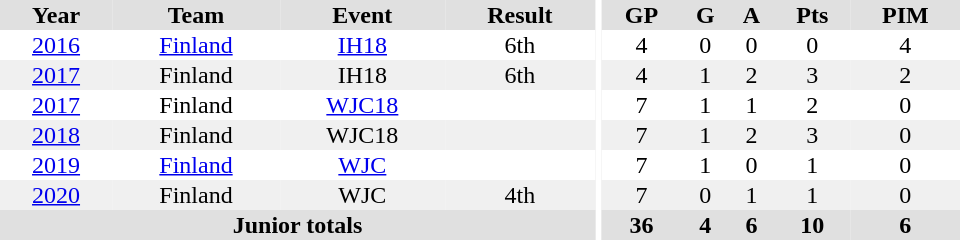<table border="0" cellpadding="1" cellspacing="0" ID="Table3" style="text-align:center; width:40em">
<tr ALIGN="center" bgcolor="#e0e0e0">
<th>Year</th>
<th>Team</th>
<th>Event</th>
<th>Result</th>
<th rowspan="99" bgcolor="#ffffff"></th>
<th>GP</th>
<th>G</th>
<th>A</th>
<th>Pts</th>
<th>PIM</th>
</tr>
<tr>
<td><a href='#'>2016</a></td>
<td><a href='#'>Finland</a></td>
<td><a href='#'>IH18</a></td>
<td>6th</td>
<td>4</td>
<td>0</td>
<td>0</td>
<td>0</td>
<td>4</td>
</tr>
<tr bgcolor="#f0f0f0">
<td><a href='#'>2017</a></td>
<td>Finland</td>
<td>IH18</td>
<td>6th</td>
<td>4</td>
<td>1</td>
<td>2</td>
<td>3</td>
<td>2</td>
</tr>
<tr>
<td><a href='#'>2017</a></td>
<td>Finland</td>
<td><a href='#'>WJC18</a></td>
<td></td>
<td>7</td>
<td>1</td>
<td>1</td>
<td>2</td>
<td>0</td>
</tr>
<tr bgcolor="#f0f0f0">
<td><a href='#'>2018</a></td>
<td>Finland</td>
<td>WJC18</td>
<td></td>
<td>7</td>
<td>1</td>
<td>2</td>
<td>3</td>
<td>0</td>
</tr>
<tr>
<td><a href='#'>2019</a></td>
<td><a href='#'>Finland</a></td>
<td><a href='#'>WJC</a></td>
<td></td>
<td>7</td>
<td>1</td>
<td>0</td>
<td>1</td>
<td>0</td>
</tr>
<tr bgcolor="#f0f0f0">
<td><a href='#'>2020</a></td>
<td>Finland</td>
<td>WJC</td>
<td>4th</td>
<td>7</td>
<td>0</td>
<td>1</td>
<td>1</td>
<td>0</td>
</tr>
<tr bgcolor="#e0e0e0">
<th colspan="4">Junior totals</th>
<th>36</th>
<th>4</th>
<th>6</th>
<th>10</th>
<th>6</th>
</tr>
</table>
